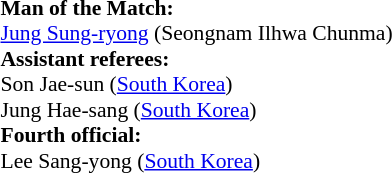<table width=100% style="font-size: 90%">
<tr>
<td><br><strong>Man of the Match:</strong>
<br><a href='#'>Jung Sung-ryong</a> (Seongnam Ilhwa Chunma)<br><strong>Assistant referees:</strong>
<br>Son Jae-sun (<a href='#'>South Korea</a>)
<br>Jung Hae-sang (<a href='#'>South Korea</a>)
<br><strong>Fourth official:</strong>
<br>Lee Sang-yong (<a href='#'>South Korea</a>)</td>
</tr>
</table>
